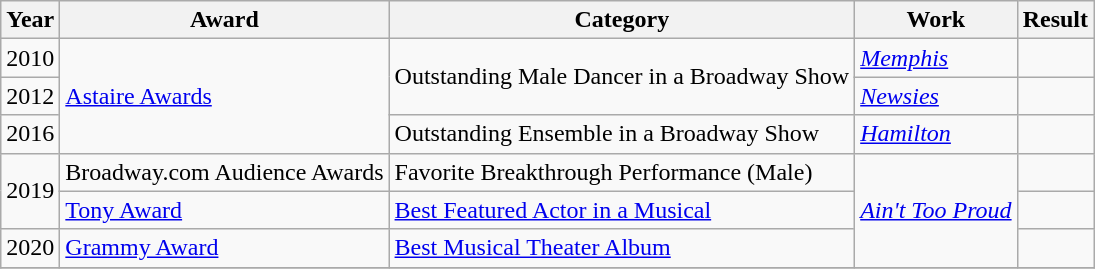<table class="wikitable">
<tr>
<th>Year</th>
<th>Award</th>
<th>Category</th>
<th>Work</th>
<th>Result</th>
</tr>
<tr>
<td>2010</td>
<td rowspan="3"><a href='#'>Astaire Awards</a></td>
<td rowspan="2">Outstanding Male Dancer in a Broadway Show</td>
<td><em><a href='#'>Memphis</a></em></td>
<td></td>
</tr>
<tr>
<td>2012</td>
<td><em><a href='#'>Newsies</a></em></td>
<td></td>
</tr>
<tr>
<td>2016</td>
<td>Outstanding Ensemble in a Broadway Show</td>
<td><em><a href='#'>Hamilton</a></em></td>
<td></td>
</tr>
<tr>
<td rowspan="2">2019</td>
<td>Broadway.com Audience Awards</td>
<td>Favorite Breakthrough Performance (Male)</td>
<td rowspan="3"><em><a href='#'>Ain't Too Proud</a></em></td>
<td></td>
</tr>
<tr>
<td><a href='#'>Tony Award</a></td>
<td><a href='#'>Best Featured Actor in a Musical</a></td>
<td></td>
</tr>
<tr>
<td>2020</td>
<td><a href='#'>Grammy Award</a></td>
<td><a href='#'>Best Musical Theater Album</a></td>
<td></td>
</tr>
<tr>
</tr>
</table>
